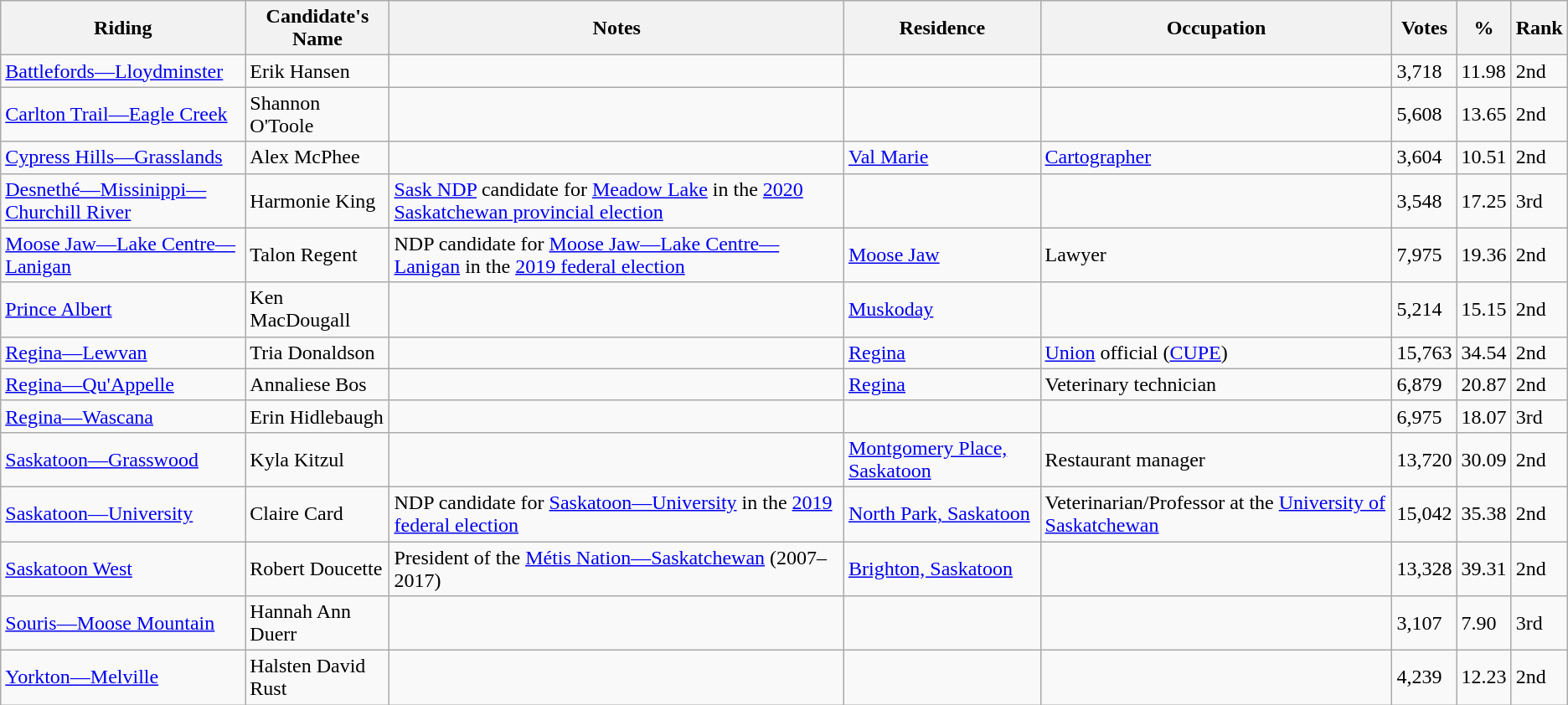<table class="wikitable sortable">
<tr>
<th>Riding<br></th>
<th>Candidate's Name</th>
<th>Notes</th>
<th>Residence</th>
<th>Occupation</th>
<th>Votes</th>
<th>%</th>
<th>Rank</th>
</tr>
<tr>
<td><a href='#'>Battlefords—Lloydminster</a></td>
<td>Erik Hansen</td>
<td></td>
<td></td>
<td></td>
<td>3,718</td>
<td>11.98</td>
<td>2nd</td>
</tr>
<tr>
<td><a href='#'>Carlton Trail—Eagle Creek</a></td>
<td>Shannon O'Toole</td>
<td></td>
<td></td>
<td></td>
<td>5,608</td>
<td>13.65</td>
<td>2nd</td>
</tr>
<tr>
<td><a href='#'>Cypress Hills—Grasslands</a></td>
<td>Alex McPhee</td>
<td></td>
<td><a href='#'>Val Marie</a></td>
<td><a href='#'>Cartographer</a></td>
<td>3,604</td>
<td>10.51</td>
<td>2nd</td>
</tr>
<tr>
<td><a href='#'>Desnethé—Missinippi—Churchill River</a></td>
<td>Harmonie King</td>
<td><a href='#'>Sask NDP</a> candidate for <a href='#'>Meadow Lake</a> in the <a href='#'>2020 Saskatchewan provincial election</a></td>
<td></td>
<td></td>
<td>3,548</td>
<td>17.25</td>
<td>3rd</td>
</tr>
<tr>
<td><a href='#'>Moose Jaw—Lake Centre—Lanigan</a></td>
<td>Talon Regent</td>
<td>NDP candidate for <a href='#'>Moose Jaw—Lake Centre—Lanigan</a> in the <a href='#'>2019 federal election</a></td>
<td><a href='#'>Moose Jaw</a></td>
<td>Lawyer</td>
<td>7,975</td>
<td>19.36</td>
<td>2nd</td>
</tr>
<tr>
<td><a href='#'>Prince Albert</a></td>
<td>Ken MacDougall</td>
<td></td>
<td><a href='#'>Muskoday</a></td>
<td></td>
<td>5,214</td>
<td>15.15</td>
<td>2nd</td>
</tr>
<tr>
<td><a href='#'>Regina—Lewvan</a></td>
<td>Tria Donaldson</td>
<td></td>
<td><a href='#'>Regina</a></td>
<td><a href='#'>Union</a> official (<a href='#'>CUPE</a>)</td>
<td>15,763</td>
<td>34.54</td>
<td>2nd</td>
</tr>
<tr>
<td><a href='#'>Regina—Qu'Appelle</a></td>
<td>Annaliese Bos</td>
<td></td>
<td><a href='#'>Regina</a></td>
<td>Veterinary technician</td>
<td>6,879</td>
<td>20.87</td>
<td>2nd</td>
</tr>
<tr>
<td><a href='#'>Regina—Wascana</a></td>
<td>Erin Hidlebaugh</td>
<td></td>
<td></td>
<td></td>
<td>6,975</td>
<td>18.07</td>
<td>3rd</td>
</tr>
<tr>
<td><a href='#'>Saskatoon—Grasswood</a></td>
<td>Kyla Kitzul</td>
<td></td>
<td><a href='#'>Montgomery Place, Saskatoon</a></td>
<td>Restaurant manager</td>
<td>13,720</td>
<td>30.09</td>
<td>2nd</td>
</tr>
<tr>
<td><a href='#'>Saskatoon—University</a></td>
<td>Claire Card</td>
<td>NDP candidate for <a href='#'>Saskatoon—University</a> in the <a href='#'>2019 federal election</a></td>
<td><a href='#'>North Park, Saskatoon</a></td>
<td>Veterinarian/Professor at the <a href='#'>University of Saskatchewan</a></td>
<td>15,042</td>
<td>35.38</td>
<td>2nd</td>
</tr>
<tr>
<td><a href='#'>Saskatoon West</a></td>
<td>Robert Doucette</td>
<td>President of the <a href='#'>Métis Nation—Saskatchewan</a> (2007–2017)</td>
<td><a href='#'>Brighton, Saskatoon</a></td>
<td></td>
<td>13,328</td>
<td>39.31</td>
<td>2nd</td>
</tr>
<tr>
<td><a href='#'>Souris—Moose Mountain</a></td>
<td>Hannah Ann Duerr</td>
<td></td>
<td></td>
<td></td>
<td>3,107</td>
<td>7.90</td>
<td>3rd</td>
</tr>
<tr>
<td><a href='#'>Yorkton—Melville</a></td>
<td>Halsten David Rust</td>
<td></td>
<td></td>
<td></td>
<td>4,239</td>
<td>12.23</td>
<td>2nd</td>
</tr>
</table>
